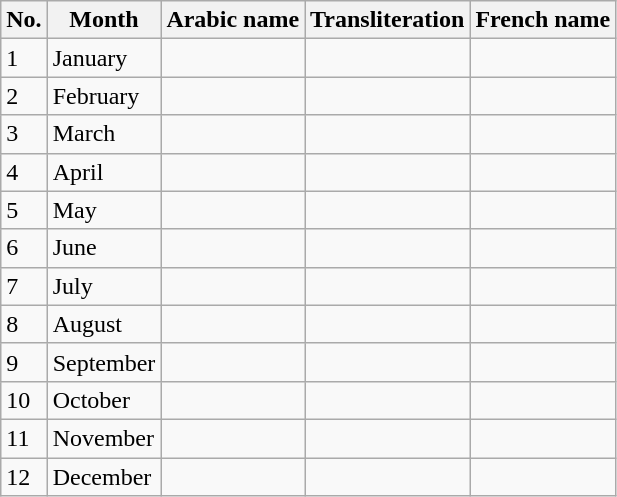<table class="wikitable">
<tr>
<th>No.</th>
<th>Month</th>
<th>Arabic name</th>
<th>Transliteration</th>
<th>French name</th>
</tr>
<tr>
<td>1</td>
<td>January</td>
<td style="direction:rtl;"></td>
<td></td>
<td><em></em></td>
</tr>
<tr>
<td>2</td>
<td>February</td>
<td style="direction:rtl;"></td>
<td></td>
<td><em></em></td>
</tr>
<tr>
<td>3</td>
<td>March</td>
<td style="direction:rtl;"></td>
<td></td>
<td><em></em></td>
</tr>
<tr>
<td>4</td>
<td>April</td>
<td style="direction:rtl;"></td>
<td></td>
<td><em></em></td>
</tr>
<tr>
<td>5</td>
<td>May</td>
<td style="direction:rtl;"></td>
<td></td>
<td><em></em></td>
</tr>
<tr>
<td>6</td>
<td>June</td>
<td style="direction:rtl;"></td>
<td></td>
<td><em></em></td>
</tr>
<tr>
<td>7</td>
<td>July</td>
<td style="direction:rtl;"></td>
<td></td>
<td><em></em></td>
</tr>
<tr>
<td>8</td>
<td>August</td>
<td style="direction:rtl;"></td>
<td></td>
<td><em></em></td>
</tr>
<tr>
<td>9</td>
<td>September</td>
<td style="direction:rtl;"></td>
<td></td>
<td><em></em></td>
</tr>
<tr>
<td>10</td>
<td>October</td>
<td style="direction:rtl;"></td>
<td></td>
<td><em></em></td>
</tr>
<tr>
<td>11</td>
<td>November</td>
<td style="direction:rtl;"></td>
<td></td>
<td><em></em></td>
</tr>
<tr>
<td>12</td>
<td>December</td>
<td style="direction:rtl;"></td>
<td></td>
<td><em></em></td>
</tr>
</table>
